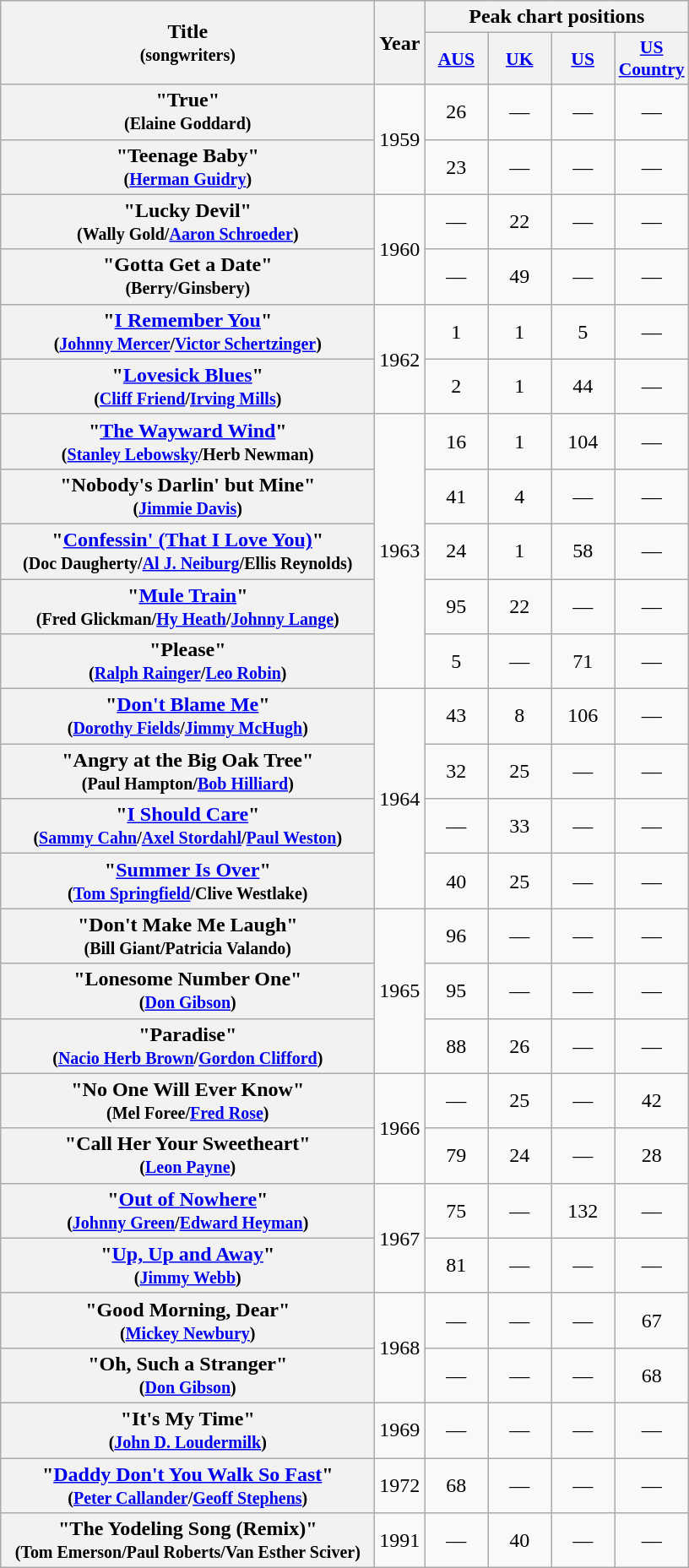<table class="wikitable plainrowheaders" style="text-align:center;">
<tr>
<th scope="col" rowspan="2" style="width:18em;">Title<br><small>(songwriters)</small></th>
<th scope="col" rowspan="2">Year</th>
<th scope="col" colspan="4">Peak chart positions</th>
</tr>
<tr>
<th scope="col" style="width:3em;font-size:90%;"><a href='#'>AUS</a><br></th>
<th scope="col" style="width:3em;font-size:90%;"><a href='#'>UK</a><br></th>
<th scope="col" style="width:3em;font-size:90%;"><a href='#'>US</a><br></th>
<th scope="col" style="width:3em;font-size:90%;"><a href='#'>US Country</a><br></th>
</tr>
<tr>
<th scope="row">"True"<br><small>(Elaine Goddard)</small></th>
<td rowspan="2">1959</td>
<td style="text-align:center;">26</td>
<td>—</td>
<td>—</td>
<td>—</td>
</tr>
<tr>
<th scope="row">"Teenage Baby"<br><small>(<a href='#'>Herman Guidry</a>)</small></th>
<td style="text-align:center;">23</td>
<td>—</td>
<td>—</td>
<td>—</td>
</tr>
<tr>
<th scope="row">"Lucky Devil"<br><small>(Wally Gold/<a href='#'>Aaron Schroeder</a>)</small></th>
<td rowspan="2">1960</td>
<td style="text-align:center;">—</td>
<td>22</td>
<td>—</td>
<td>—</td>
</tr>
<tr>
<th scope="row">"Gotta Get a Date"<br><small>(Berry/Ginsbery)</small></th>
<td style="text-align:center;">—</td>
<td>49</td>
<td>—</td>
<td>—</td>
</tr>
<tr>
<th scope="row">"<a href='#'>I Remember You</a>"<br><small>(<a href='#'>Johnny Mercer</a>/<a href='#'>Victor Schertzinger</a>)</small></th>
<td rowspan="2">1962</td>
<td style="text-align:center;">1</td>
<td>1</td>
<td>5</td>
<td>—</td>
</tr>
<tr>
<th scope="row">"<a href='#'>Lovesick Blues</a>"<br><small>(<a href='#'>Cliff Friend</a>/<a href='#'>Irving Mills</a>)</small></th>
<td style="text-align:center;">2</td>
<td>1</td>
<td>44</td>
<td>—</td>
</tr>
<tr>
<th scope="row">"<a href='#'>The Wayward Wind</a>"<br><small>(<a href='#'>Stanley Lebowsky</a>/Herb Newman)</small></th>
<td rowspan="5">1963</td>
<td style="text-align:center;">16</td>
<td>1</td>
<td>104</td>
<td>—</td>
</tr>
<tr>
<th scope="row">"Nobody's Darlin' but Mine"<br><small>(<a href='#'>Jimmie Davis</a>)</small></th>
<td style="text-align:center;">41</td>
<td>4</td>
<td>—</td>
<td>—</td>
</tr>
<tr>
<th scope="row">"<a href='#'>Confessin' (That I Love You)</a>"<br><small>(Doc Daugherty/<a href='#'>Al J. Neiburg</a>/Ellis Reynolds)</small></th>
<td style="text-align:center;">24</td>
<td>1</td>
<td>58</td>
<td>—</td>
</tr>
<tr>
<th scope="row">"<a href='#'>Mule Train</a>"<br><small>(Fred Glickman/<a href='#'>Hy Heath</a>/<a href='#'>Johnny Lange</a>)</small></th>
<td style="text-align:center;">95</td>
<td>22</td>
<td>—</td>
<td>—</td>
</tr>
<tr>
<th scope="row">"Please"<br><small>(<a href='#'>Ralph Rainger</a>/<a href='#'>Leo Robin</a>)</small></th>
<td style="text-align:center;">5</td>
<td>—</td>
<td>71</td>
<td>—</td>
</tr>
<tr>
<th scope="row">"<a href='#'>Don't Blame Me</a>"<br><small>(<a href='#'>Dorothy Fields</a>/<a href='#'>Jimmy McHugh</a>)</small></th>
<td rowspan="4">1964</td>
<td style="text-align:center;">43</td>
<td>8</td>
<td>106</td>
<td>—</td>
</tr>
<tr>
<th scope="row">"Angry at the Big Oak Tree"<br><small>(Paul Hampton/<a href='#'>Bob Hilliard</a>)</small></th>
<td style="text-align:center;">32</td>
<td>25</td>
<td>—</td>
<td>—</td>
</tr>
<tr>
<th scope="row">"<a href='#'>I Should Care</a>"<br><small>(<a href='#'>Sammy Cahn</a>/<a href='#'>Axel Stordahl</a>/<a href='#'>Paul Weston</a>)</small></th>
<td style="text-align:center;">—</td>
<td>33</td>
<td>—</td>
<td>—</td>
</tr>
<tr>
<th scope="row">"<a href='#'>Summer Is Over</a>"<br><small>(<a href='#'>Tom Springfield</a>/Clive Westlake)</small></th>
<td style="text-align:center;">40</td>
<td>25</td>
<td>—</td>
<td>—</td>
</tr>
<tr>
<th scope="row">"Don't Make Me Laugh"<br><small>(Bill Giant/Patricia Valando)</small></th>
<td rowspan="3">1965</td>
<td style="text-align:center;">96</td>
<td>—</td>
<td>—</td>
<td>—</td>
</tr>
<tr>
<th scope="row">"Lonesome Number One"<br><small>(<a href='#'>Don Gibson</a>)</small></th>
<td style="text-align:center;">95</td>
<td>—</td>
<td>—</td>
<td>—</td>
</tr>
<tr>
<th scope="row">"Paradise"<br><small>(<a href='#'>Nacio Herb Brown</a>/<a href='#'>Gordon Clifford</a>)</small></th>
<td style="text-align:center;">88</td>
<td>26</td>
<td>—</td>
<td>—</td>
</tr>
<tr>
<th scope="row">"No One Will Ever Know"<br><small>(Mel Foree/<a href='#'>Fred Rose</a>)</small></th>
<td rowspan="2">1966</td>
<td style="text-align:center;">—</td>
<td>25</td>
<td>—</td>
<td>42</td>
</tr>
<tr>
<th scope="row">"Call Her Your Sweetheart"<br><small>(<a href='#'>Leon Payne</a>)</small></th>
<td style="text-align:center;">79</td>
<td>24</td>
<td>—</td>
<td>28</td>
</tr>
<tr>
<th scope="row">"<a href='#'>Out of Nowhere</a>"<br><small>(<a href='#'>Johnny Green</a>/<a href='#'>Edward Heyman</a>)</small></th>
<td rowspan="2">1967</td>
<td style="text-align:center;">75</td>
<td>—</td>
<td>132</td>
<td>—</td>
</tr>
<tr>
<th scope="row">"<a href='#'>Up, Up and Away</a>"<br><small>(<a href='#'>Jimmy Webb</a>)</small></th>
<td style="text-align:center;">81</td>
<td>—</td>
<td>—</td>
<td>—</td>
</tr>
<tr>
<th scope="row">"Good Morning, Dear"<br><small>(<a href='#'>Mickey Newbury</a>)</small></th>
<td rowspan="2">1968</td>
<td style="text-align:center;">—</td>
<td>—</td>
<td>—</td>
<td>67</td>
</tr>
<tr>
<th scope="row">"Oh, Such a Stranger"<br><small>(<a href='#'>Don Gibson</a>)</small></th>
<td style="text-align:center;">—</td>
<td>—</td>
<td>—</td>
<td>68</td>
</tr>
<tr>
<th scope="row">"It's My Time"<br><small>(<a href='#'>John D. Loudermilk</a>)</small></th>
<td>1969</td>
<td style="text-align:center;">—</td>
<td>—</td>
<td>—</td>
<td>—</td>
</tr>
<tr>
<th scope="row">"<a href='#'>Daddy Don't You Walk So Fast</a>"<br><small>(<a href='#'>Peter Callander</a>/<a href='#'>Geoff Stephens</a>)</small></th>
<td>1972</td>
<td style="text-align:center;">68</td>
<td>—</td>
<td>—</td>
<td>—</td>
</tr>
<tr>
<th scope="row">"The Yodeling Song (Remix)"<br><small>(Tom Emerson/Paul Roberts/Van Esther Sciver)</small></th>
<td>1991</td>
<td style="text-align:center;">—</td>
<td>40</td>
<td>—</td>
<td>—</td>
</tr>
</table>
